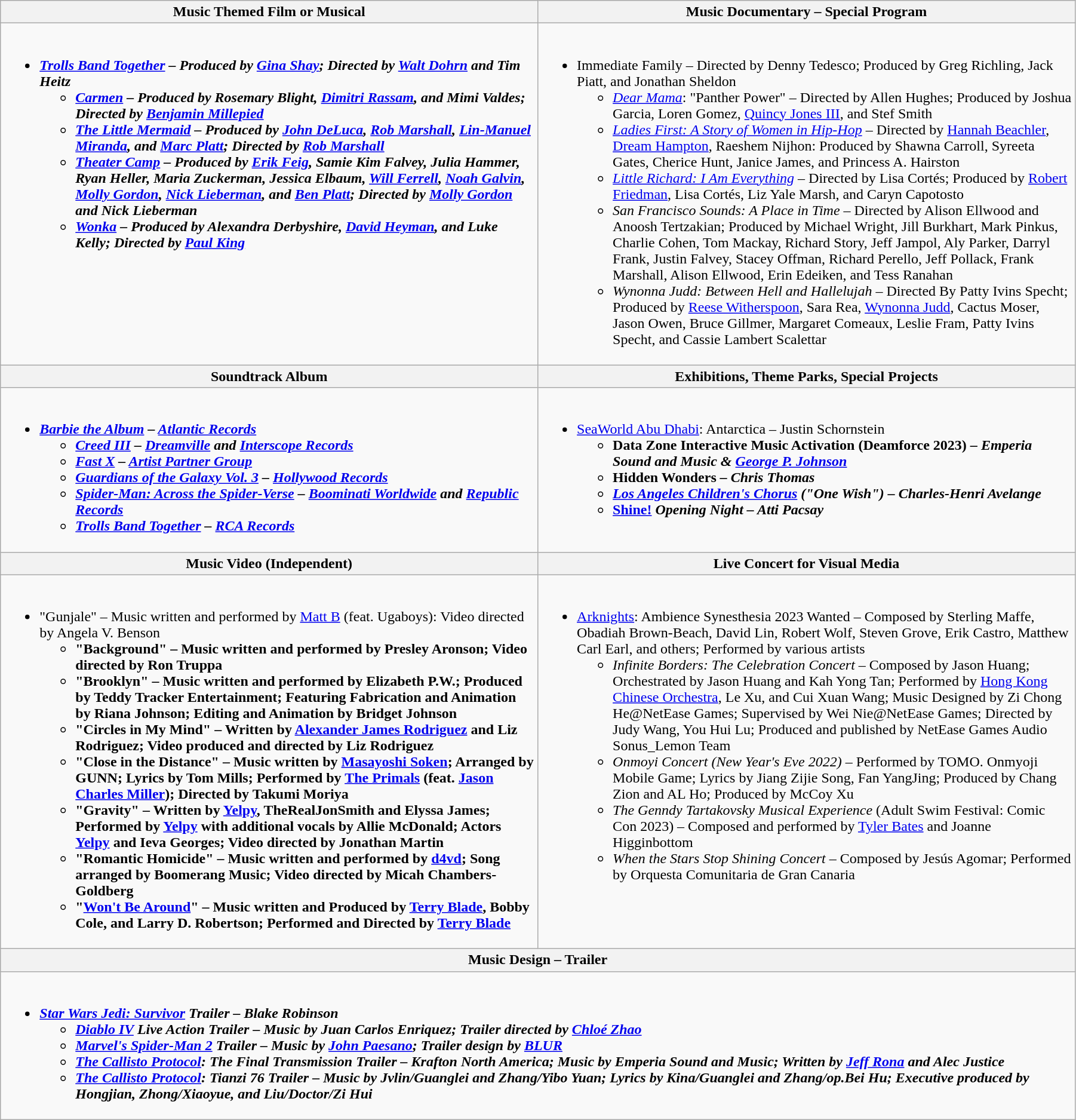<table class="wikitable" style="width:95%">
<tr>
<th width="50%">Music Themed Film or Musical</th>
<th width="50%">Music Documentary – Special Program</th>
</tr>
<tr>
<td valign="top"><br><ul><li><strong><em><a href='#'>Trolls Band Together</a><em> – Produced by <a href='#'>Gina Shay</a>; Directed by <a href='#'>Walt Dohrn</a> and Tim Heitz<strong><ul><li></em><a href='#'>Carmen</a><em> – Produced by Rosemary Blight, <a href='#'>Dimitri Rassam</a>, and Mimi Valdes; Directed by <a href='#'>Benjamin Millepied</a></li><li></em><a href='#'>The Little Mermaid</a><em> – Produced by <a href='#'>John DeLuca</a>, <a href='#'>Rob Marshall</a>, <a href='#'>Lin-Manuel Miranda</a>, and <a href='#'>Marc Platt</a>; Directed by <a href='#'>Rob Marshall</a></li><li></em><a href='#'>Theater Camp</a><em> – Produced by <a href='#'>Erik Feig</a>, Samie Kim Falvey, Julia Hammer, Ryan Heller, Maria Zuckerman, Jessica Elbaum, <a href='#'>Will Ferrell</a>, <a href='#'>Noah Galvin</a>, <a href='#'>Molly Gordon</a>, <a href='#'>Nick Lieberman</a>, and <a href='#'>Ben Platt</a>; Directed by <a href='#'>Molly Gordon</a> and Nick Lieberman</li><li></em><a href='#'>Wonka</a><em> – Produced by Alexandra Derbyshire, <a href='#'>David Heyman</a>, and Luke Kelly; Directed by <a href='#'>Paul King</a></li></ul></li></ul></td>
<td valign="top"><br><ul><li></em></strong>Immediate Family</em> – Directed by Denny Tedesco; Produced by Greg Richling, Jack Piatt, and Jonathan Sheldon</strong><ul><li><em><a href='#'>Dear Mama</a></em>: "Panther Power" – Directed by Allen Hughes; Produced by Joshua Garcia, Loren Gomez, <a href='#'>Quincy Jones III</a>, and Stef Smith</li><li><em><a href='#'>Ladies First: A Story of Women in Hip-Hop</a></em> – Directed by <a href='#'>Hannah Beachler</a>, <a href='#'>Dream Hampton</a>, Raeshem Nijhon: Produced by Shawna Carroll, Syreeta Gates, Cherice Hunt, Janice James, and Princess A. Hairston</li><li><em><a href='#'>Little Richard: I Am Everything</a></em> – Directed by Lisa Cortés; Produced by <a href='#'>Robert Friedman</a>, Lisa Cortés, Liz Yale Marsh, and Caryn Capotosto</li><li><em>San Francisco Sounds: A Place in Time</em> – Directed by Alison Ellwood and Anoosh Tertzakian; Produced by Michael Wright, Jill Burkhart, Mark Pinkus, Charlie Cohen, Tom Mackay, Richard Story, Jeff Jampol, Aly Parker, Darryl Frank, Justin Falvey, Stacey Offman, Richard Perello, Jeff Pollack, Frank Marshall, Alison Ellwood, Erin Edeiken, and Tess Ranahan</li><li><em>Wynonna Judd: Between Hell and Hallelujah</em> – Directed By Patty Ivins Specht; Produced by <a href='#'>Reese Witherspoon</a>, Sara Rea, <a href='#'>Wynonna Judd</a>, Cactus Moser, Jason Owen, Bruce Gillmer, Margaret Comeaux, Leslie Fram, Patty Ivins Specht, and Cassie Lambert Scalettar</li></ul></li></ul></td>
</tr>
<tr>
<th width="50%">Soundtrack Album</th>
<th width="50%">Exhibitions, Theme Parks, Special Projects</th>
</tr>
<tr>
<td valign="top"><br><ul><li><strong><em><a href='#'>Barbie the Album</a><em> – <a href='#'>Atlantic Records</a><strong><ul><li></em><a href='#'>Creed III</a><em> – <a href='#'>Dreamville</a> and <a href='#'>Interscope Records</a></li><li></em><a href='#'>Fast X</a><em> – <a href='#'>Artist Partner Group</a></li><li></em><a href='#'>Guardians of the Galaxy Vol. 3</a><em> – <a href='#'>Hollywood Records</a></li><li></em><a href='#'>Spider-Man: Across the Spider-Verse</a><em> – <a href='#'>Boominati Worldwide</a> and <a href='#'>Republic Records</a></li><li></em><a href='#'>Trolls Band Together</a><em> – <a href='#'>RCA Records</a></li></ul></li></ul></td>
<td valign="top"><br><ul><li></strong><a href='#'>SeaWorld Abu Dhabi</a>: Antarctica – Justin Schornstein<strong><ul><li></em>Data Zone Interactive Music Activation (Deamforce 2023)<em> – Emperia Sound and Music & <a href='#'>George P. Johnson</a></li><li></em>Hidden Wonders<em> – Chris Thomas</li><li><a href='#'>Los Angeles Children's Chorus</a> ("One Wish") – Charles-Henri Avelange</li><li></em><a href='#'>Shine!</a><em> Opening Night – Atti Pacsay</li></ul></li></ul></td>
</tr>
<tr>
<th width="50%">Music Video (Independent)</th>
<th width="50%">Live Concert for Visual Media</th>
</tr>
<tr>
<td valign="top"><br><ul><li></strong>"Gunjale" – Music written and performed by <a href='#'>Matt B</a> (feat. Ugaboys): Video directed by Angela V. Benson<strong><ul><li>"Background" – Music written and performed by Presley Aronson; Video directed by Ron Truppa</li><li>"Brooklyn" – Music written and performed by Elizabeth P.W.; Produced by Teddy Tracker Entertainment; Featuring Fabrication and Animation by Riana Johnson; Editing and Animation by Bridget Johnson</li><li>"Circles in My Mind" – Written by <a href='#'>Alexander James Rodriguez</a> and Liz Rodriguez; Video produced and directed by Liz Rodriguez</li><li>"Close in the Distance" – Music written by <a href='#'>Masayoshi Soken</a>; Arranged by GUNN; Lyrics by Tom Mills; Performed by <a href='#'>The Primals</a> (feat. <a href='#'>Jason Charles Miller</a>); Directed by Takumi Moriya</li><li>"Gravity" – Written by <a href='#'>Yelpy</a>, TheRealJonSmith and Elyssa James; Performed by <a href='#'>Yelpy</a> with additional vocals by Allie McDonald; Actors <a href='#'>Yelpy</a> and Ieva Georges; Video directed by Jonathan Martin</li><li>"Romantic Homicide" – Music written and performed by <a href='#'>d4vd</a>; Song arranged by Boomerang Music; Video directed by Micah Chambers-Goldberg</li><li>"<a href='#'>Won't Be Around</a>" – Music written and Produced by <a href='#'>Terry Blade</a>, Bobby Cole, and Larry D. Robertson; Performed and Directed by <a href='#'>Terry Blade</a></li></ul></li></ul></td>
<td valign="top"><br><ul><li></em></strong><a href='#'>Arknights</a>: Ambience Synesthesia 2023 Wanted</em> – Composed by Sterling Maffe, Obadiah Brown-Beach, David Lin, Robert Wolf, Steven Grove, Erik Castro, Matthew Carl Earl, and others; Performed by various artists</strong><ul><li><em>Infinite Borders: The Celebration Concert</em> – Composed by Jason Huang; Orchestrated by Jason Huang and Kah Yong Tan; Performed by <a href='#'>Hong Kong Chinese Orchestra</a>, Le Xu, and Cui Xuan Wang; Music Designed by Zi Chong He@NetEase Games; Supervised by Wei Nie@NetEase Games; Directed by Judy Wang, You Hui Lu; Produced and published by NetEase Games Audio Sonus_Lemon Team</li><li><em>Onmoyi Concert (New Year's Eve 2022)</em> – Performed by TOMO. Onmyoji Mobile Game; Lyrics by Jiang Zijie Song, Fan YangJing; Produced by Chang Zion and AL Ho; Produced by McCoy Xu</li><li><em>The Genndy Tartakovsky Musical Experience</em> (Adult Swim Festival: Comic Con 2023) – Composed and performed by <a href='#'>Tyler Bates</a> and Joanne Higginbottom</li><li><em>When the Stars Stop Shining Concert</em> – Composed by Jesús Agomar; Performed by Orquesta Comunitaria de Gran Canaria</li></ul></li></ul></td>
</tr>
<tr>
<th width="50%" colspan="2">Music Design – Trailer</th>
</tr>
<tr>
<td colspan="2" valign="top"><br><ul><li><strong><em><a href='#'>Star Wars Jedi: Survivor</a><em> Trailer – Blake Robinson<strong><ul><li></em><a href='#'>Diablo IV</a><em> Live Action Trailer – Music by Juan Carlos Enriquez; Trailer directed by <a href='#'>Chloé Zhao</a></li><li></em><a href='#'>Marvel's Spider-Man 2</a><em> Trailer – Music by <a href='#'>John Paesano</a>; Trailer design by <a href='#'>BLUR</a></li><li></em><a href='#'>The Callisto Protocol</a><em>: The Final Transmission Trailer – Krafton North America; Music by Emperia Sound and Music; Written by <a href='#'>Jeff Rona</a> and Alec Justice</li><li></em><a href='#'>The Callisto Protocol</a><em>: Tianzi 76 Trailer – Music by Jvlin/Guanglei and Zhang/Yibo Yuan; Lyrics by Kina/Guanglei and Zhang/op.Bei Hu; Executive produced by Hongjian, Zhong/Xiaoyue, and Liu/Doctor/Zi Hui</li></ul></li></ul></td>
</tr>
</table>
